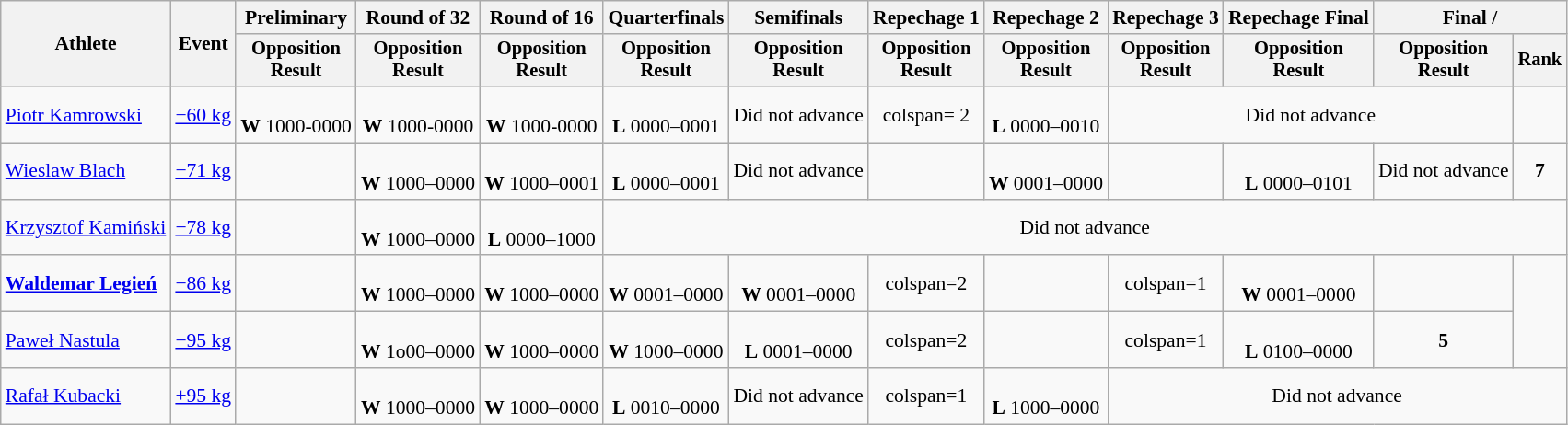<table class="wikitable" style="font-size:90%">
<tr>
<th rowspan="2">Athlete</th>
<th rowspan="2">Event</th>
<th>Preliminary</th>
<th>Round of 32</th>
<th>Round of 16</th>
<th>Quarterfinals</th>
<th>Semifinals</th>
<th>Repechage 1</th>
<th>Repechage 2</th>
<th>Repechage 3</th>
<th>Repechage Final</th>
<th colspan=2>Final / </th>
</tr>
<tr style="font-size:95%">
<th>Opposition<br>Result</th>
<th>Opposition<br>Result</th>
<th>Opposition<br>Result</th>
<th>Opposition<br>Result</th>
<th>Opposition<br>Result</th>
<th>Opposition<br>Result</th>
<th>Opposition<br>Result</th>
<th>Opposition<br>Result</th>
<th>Opposition<br>Result</th>
<th>Opposition<br>Result</th>
<th>Rank</th>
</tr>
<tr align=center>
<td align=left><a href='#'>Piotr Kamrowski</a></td>
<td align=left><a href='#'>−60 kg</a></td>
<td><br><strong>W</strong> 1000-0000</td>
<td><br><strong>W</strong> 1000-0000</td>
<td><br><strong>W</strong> 1000-0000</td>
<td><br><strong>L</strong> 0000–0001</td>
<td>Did not advance</td>
<td>colspan= 2 </td>
<td><br><strong>L</strong> 0000–0010</td>
<td colspan= 3>Did not advance</td>
</tr>
<tr align=center>
<td align=left><a href='#'>Wieslaw Blach</a></td>
<td align=left><a href='#'>−71 kg</a></td>
<td></td>
<td><br><strong>W</strong> 1000–0000</td>
<td><br><strong>W</strong> 1000–0001</td>
<td><br><strong>L</strong> 0000–0001</td>
<td>Did not advance</td>
<td></td>
<td><br><strong>W</strong> 0001–0000</td>
<td></td>
<td><br><strong>L</strong> 0000–0101</td>
<td>Did not advance</td>
<td><strong>7</strong></td>
</tr>
<tr align=center>
<td align=left><a href='#'>Krzysztof Kamiński</a></td>
<td align=left><a href='#'>−78 kg</a></td>
<td></td>
<td><br><strong>W</strong> 1000–0000</td>
<td><br><strong>L</strong> 0000–1000</td>
<td colspan=8>Did not advance</td>
</tr>
<tr align=center>
<td align=left><strong><a href='#'>Waldemar Legień</a></strong></td>
<td align=left><a href='#'>−86 kg</a></td>
<td></td>
<td><br><strong>W</strong> 1000–0000</td>
<td><br><strong>W</strong> 1000–0000</td>
<td><br><strong>W</strong> 0001–0000</td>
<td><br><strong>W</strong> 0001–0000</td>
<td>colspan=2 </td>
<td></td>
<td>colspan=1 </td>
<td><br><strong>W</strong> 0001–0000</td>
<td></td>
</tr>
<tr align=center>
<td align=left><a href='#'>Paweł Nastula</a></td>
<td align=left><a href='#'>−95 kg</a></td>
<td></td>
<td><br><strong>W</strong> 1o00–0000</td>
<td><br><strong>W</strong> 1000–0000</td>
<td><br><strong>W</strong> 1000–0000</td>
<td><br><strong>L</strong> 0001–0000</td>
<td>colspan=2 </td>
<td></td>
<td>colspan=1 </td>
<td><br><strong>L</strong> 0100–0000</td>
<td><strong>5</strong></td>
</tr>
<tr align=center>
<td align=left><a href='#'>Rafał Kubacki</a></td>
<td align=left><a href='#'>+95 kg</a></td>
<td></td>
<td><br><strong>W</strong> 1000–0000</td>
<td><br><strong>W</strong> 1000–0000</td>
<td><br><strong>L</strong> 0010–0000</td>
<td colspan=1>Did not advance</td>
<td>colspan=1 </td>
<td><br><strong>L</strong> 1000–0000</td>
<td colspan=4>Did not advance</td>
</tr>
</table>
